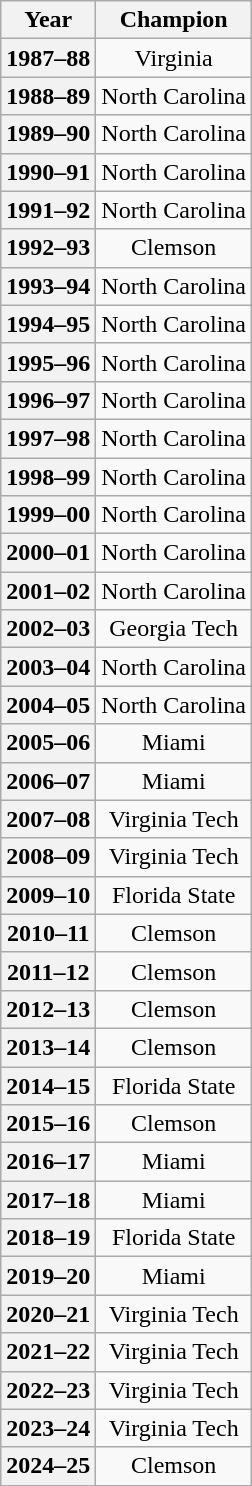<table class="wikitable" style="text-align: center;">
<tr>
<th>Year</th>
<th>Champion</th>
</tr>
<tr>
<th>1987–88</th>
<td>Virginia</td>
</tr>
<tr>
<th>1988–89</th>
<td>North Carolina</td>
</tr>
<tr>
<th>1989–90</th>
<td>North Carolina</td>
</tr>
<tr>
<th>1990–91</th>
<td>North Carolina</td>
</tr>
<tr>
<th>1991–92</th>
<td>North Carolina</td>
</tr>
<tr>
<th>1992–93</th>
<td>Clemson</td>
</tr>
<tr>
<th>1993–94</th>
<td>North Carolina</td>
</tr>
<tr>
<th>1994–95</th>
<td>North Carolina</td>
</tr>
<tr>
<th>1995–96</th>
<td>North Carolina</td>
</tr>
<tr>
<th>1996–97</th>
<td>North Carolina</td>
</tr>
<tr>
<th>1997–98</th>
<td>North Carolina</td>
</tr>
<tr>
<th>1998–99</th>
<td>North Carolina</td>
</tr>
<tr>
<th>1999–00</th>
<td>North Carolina</td>
</tr>
<tr>
<th>2000–01</th>
<td>North Carolina</td>
</tr>
<tr>
<th>2001–02</th>
<td>North Carolina</td>
</tr>
<tr>
<th>2002–03</th>
<td>Georgia Tech</td>
</tr>
<tr>
<th>2003–04</th>
<td>North Carolina</td>
</tr>
<tr>
<th>2004–05</th>
<td>North Carolina</td>
</tr>
<tr>
<th>2005–06</th>
<td>Miami</td>
</tr>
<tr>
<th>2006–07</th>
<td>Miami</td>
</tr>
<tr>
<th>2007–08</th>
<td>Virginia Tech</td>
</tr>
<tr>
<th>2008–09</th>
<td>Virginia Tech</td>
</tr>
<tr>
<th>2009–10</th>
<td>Florida State</td>
</tr>
<tr>
<th>2010–11</th>
<td>Clemson</td>
</tr>
<tr>
<th>2011–12</th>
<td>Clemson</td>
</tr>
<tr>
<th>2012–13</th>
<td>Clemson</td>
</tr>
<tr>
<th>2013–14</th>
<td>Clemson</td>
</tr>
<tr>
<th>2014–15</th>
<td>Florida State</td>
</tr>
<tr>
<th>2015–16</th>
<td>Clemson</td>
</tr>
<tr>
<th>2016–17</th>
<td>Miami</td>
</tr>
<tr>
<th>2017–18</th>
<td>Miami</td>
</tr>
<tr>
<th>2018–19</th>
<td>Florida State</td>
</tr>
<tr>
<th>2019–20</th>
<td>Miami</td>
</tr>
<tr>
<th>2020–21</th>
<td>Virginia Tech</td>
</tr>
<tr>
<th>2021–22</th>
<td>Virginia Tech</td>
</tr>
<tr>
<th>2022–23</th>
<td>Virginia Tech</td>
</tr>
<tr>
<th>2023–24</th>
<td>Virginia Tech</td>
</tr>
<tr>
<th>2024–25</th>
<td>Clemson</td>
</tr>
</table>
